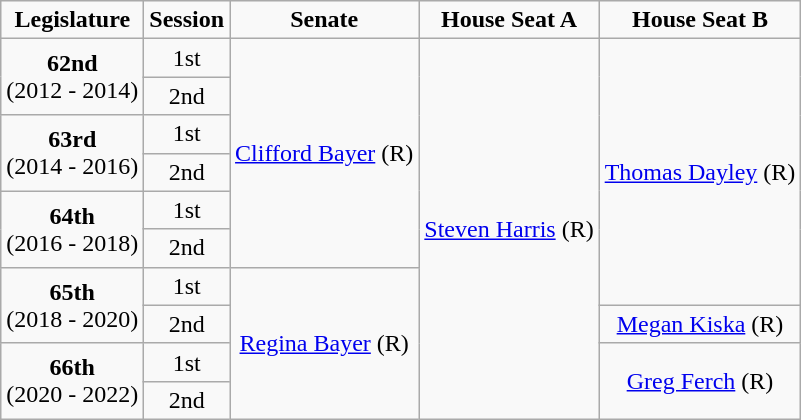<table class=wikitable style="text-align:center">
<tr>
<td><strong>Legislature</strong></td>
<td><strong>Session</strong></td>
<td><strong>Senate</strong></td>
<td><strong>House Seat A</strong></td>
<td><strong>House Seat B</strong></td>
</tr>
<tr>
<td rowspan="2" colspan="1" style="text-align: center;"><strong>62nd</strong> <br> (2012 - 2014)</td>
<td>1st</td>
<td rowspan="6" colspan="1" style="text-align: center;" ><a href='#'>Clifford Bayer</a> (R)</td>
<td rowspan="10" colspan="1" style="text-align: center;" ><a href='#'>Steven Harris</a> (R)</td>
<td rowspan="7" colspan="1" style="text-align: center;" ><a href='#'>Thomas Dayley</a> (R)</td>
</tr>
<tr>
<td>2nd</td>
</tr>
<tr>
<td rowspan="2" colspan="1" style="text-align: center;"><strong>63rd</strong> <br> (2014 - 2016)</td>
<td>1st</td>
</tr>
<tr>
<td>2nd</td>
</tr>
<tr>
<td rowspan="2" colspan="1" style="text-align: center;"><strong>64th</strong> <br> (2016 - 2018)</td>
<td>1st</td>
</tr>
<tr>
<td>2nd</td>
</tr>
<tr>
<td rowspan="2" colspan="1" style="text-align: center;"><strong>65th</strong> <br> (2018 - 2020)</td>
<td>1st</td>
<td rowspan="4" colspan="1" style="text-align: center;" ><a href='#'>Regina Bayer</a> (R)</td>
</tr>
<tr>
<td>2nd</td>
<td rowspan="1" colspan="1" style="text-align: center;" ><a href='#'>Megan Kiska</a> (R)</td>
</tr>
<tr>
<td rowspan="2" colspan="1" style="text-align: center;"><strong>66th</strong> <br> (2020 - 2022)</td>
<td>1st</td>
<td rowspan="2" colspan="1" style="text-align: center;" ><a href='#'>Greg Ferch</a> (R)</td>
</tr>
<tr>
<td>2nd</td>
</tr>
</table>
